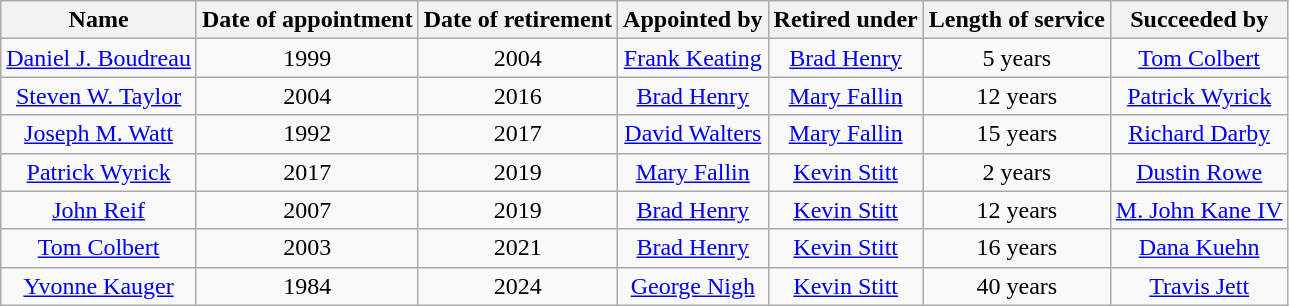<table class="wikitable sortable" style="text-align:center">
<tr>
<th>Name</th>
<th>Date of appointment</th>
<th>Date of retirement</th>
<th>Appointed by</th>
<th>Retired under</th>
<th>Length of service</th>
<th>Succeeded by</th>
</tr>
<tr>
<td><a href='#'>Daniel J. Boudreau</a></td>
<td>1999</td>
<td>2004</td>
<td><a href='#'>Frank Keating</a></td>
<td><a href='#'>Brad Henry</a></td>
<td>5 years</td>
<td><a href='#'>Tom Colbert</a></td>
</tr>
<tr>
<td><a href='#'>Steven W. Taylor</a></td>
<td>2004</td>
<td>2016</td>
<td><a href='#'>Brad Henry</a></td>
<td><a href='#'>Mary Fallin</a></td>
<td>12 years</td>
<td><a href='#'>Patrick Wyrick</a></td>
</tr>
<tr>
<td><a href='#'>Joseph M. Watt</a></td>
<td>1992</td>
<td>2017</td>
<td><a href='#'>David Walters</a></td>
<td><a href='#'>Mary Fallin</a></td>
<td>15 years</td>
<td><a href='#'>Richard Darby</a></td>
</tr>
<tr>
<td><a href='#'>Patrick Wyrick</a></td>
<td>2017</td>
<td>2019</td>
<td><a href='#'>Mary Fallin</a></td>
<td><a href='#'>Kevin Stitt</a></td>
<td>2 years</td>
<td><a href='#'>Dustin Rowe</a></td>
</tr>
<tr>
<td><a href='#'>John Reif</a></td>
<td>2007</td>
<td>2019</td>
<td><a href='#'>Brad Henry</a></td>
<td><a href='#'>Kevin Stitt</a></td>
<td>12 years</td>
<td><a href='#'>M. John Kane IV</a></td>
</tr>
<tr>
<td><a href='#'>Tom Colbert</a></td>
<td>2003</td>
<td>2021</td>
<td><a href='#'>Brad Henry</a></td>
<td><a href='#'>Kevin Stitt</a></td>
<td>16 years</td>
<td><a href='#'>Dana Kuehn</a></td>
</tr>
<tr>
<td><a href='#'>Yvonne Kauger</a></td>
<td>1984</td>
<td>2024</td>
<td><a href='#'>George Nigh</a></td>
<td><a href='#'>Kevin Stitt</a></td>
<td>40 years</td>
<td><a href='#'>Travis Jett</a></td>
</tr>
</table>
